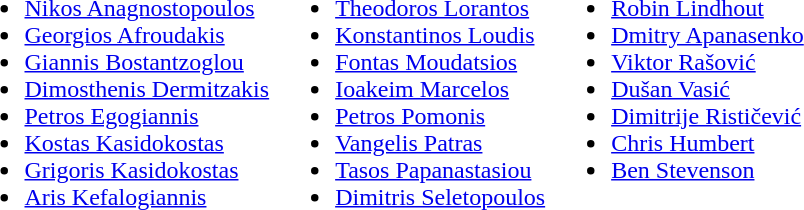<table>
<tr style="vertical-align: top;">
<td><br><ul><li> <a href='#'>Nikos Anagnostopoulos</a></li><li> <a href='#'>Georgios Afroudakis</a></li><li> <a href='#'>Giannis Bostantzoglou</a></li><li> <a href='#'>Dimosthenis Dermitzakis</a></li><li> <a href='#'>Petros Egogiannis</a></li><li> <a href='#'>Kostas Kasidokostas</a></li><li> <a href='#'>Grigoris Kasidokostas</a></li><li> <a href='#'>Aris Kefalogiannis</a></li></ul></td>
<td><br><ul><li> <a href='#'>Theodoros Lorantos</a></li><li> <a href='#'>Konstantinos Loudis</a></li><li> <a href='#'>Fontas Moudatsios</a></li><li> <a href='#'>Ioakeim Marcelos</a></li><li> <a href='#'>Petros Pomonis</a></li><li> <a href='#'>Vangelis Patras</a></li><li> <a href='#'>Tasos Papanastasiou</a></li><li> <a href='#'>Dimitris Seletopoulos</a></li></ul></td>
<td><br><ul><li> <a href='#'>Robin Lindhout</a></li><li> <a href='#'>Dmitry Apanasenko</a></li><li> <a href='#'>Viktor Rašović</a></li><li> <a href='#'>Dušan Vasić</a></li><li> <a href='#'>Dimitrije Rističević</a></li><li> <a href='#'>Chris Humbert</a></li><li> <a href='#'>Ben Stevenson</a></li></ul></td>
</tr>
</table>
